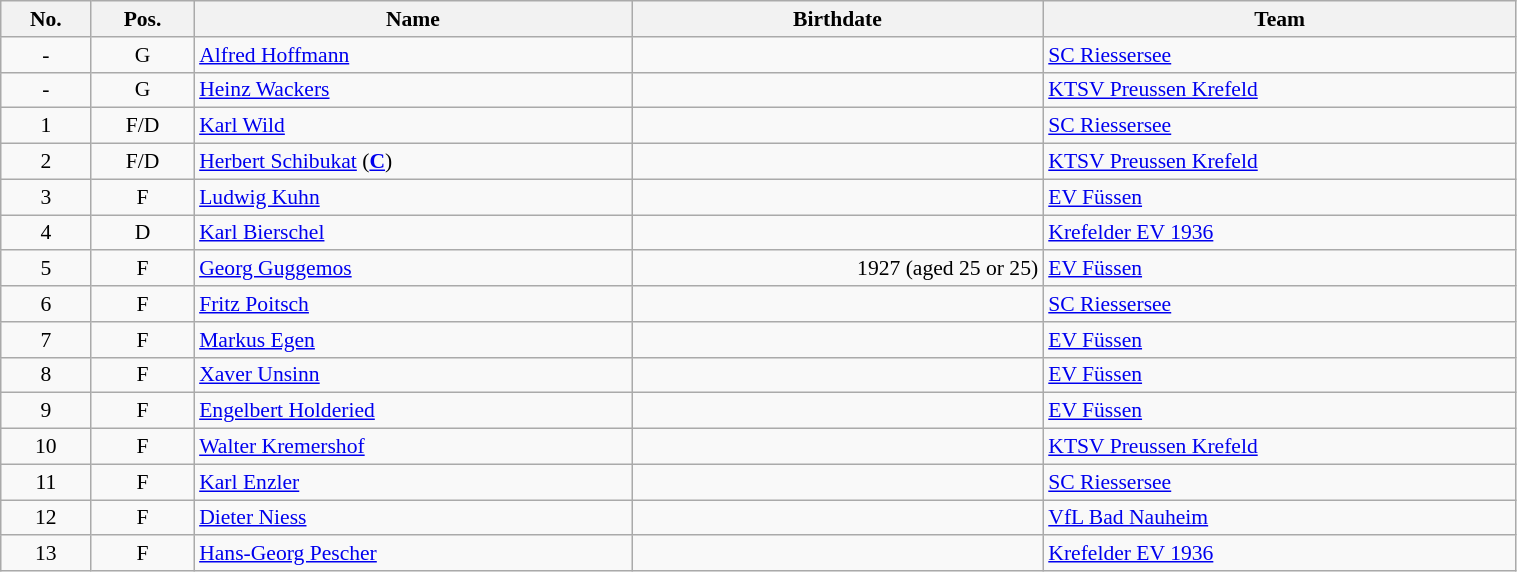<table class="wikitable sortable" width="80%" style="font-size: 90%; text-align: center;">
<tr>
<th>No.</th>
<th>Pos.</th>
<th>Name</th>
<th>Birthdate</th>
<th>Team</th>
</tr>
<tr>
<td>-</td>
<td>G</td>
<td style="text-align:left;"><a href='#'>Alfred Hoffmann</a></td>
<td style="text-align:right;"></td>
<td style="text-align:left;"> <a href='#'>SC Riessersee</a></td>
</tr>
<tr>
<td>-</td>
<td>G</td>
<td style="text-align:left;"><a href='#'>Heinz Wackers</a></td>
<td style="text-align:right;"></td>
<td style="text-align:left;"> <a href='#'>KTSV Preussen Krefeld</a></td>
</tr>
<tr>
<td>1</td>
<td>F/D</td>
<td style="text-align:left;"><a href='#'>Karl Wild</a></td>
<td style="text-align:right;"></td>
<td style="text-align:left;"> <a href='#'>SC Riessersee</a></td>
</tr>
<tr>
<td>2</td>
<td>F/D</td>
<td style="text-align:left;"><a href='#'>Herbert Schibukat</a> (<strong><a href='#'>C</a></strong>)</td>
<td style="text-align:right;"></td>
<td style="text-align:left;"> <a href='#'>KTSV Preussen Krefeld</a></td>
</tr>
<tr>
<td>3</td>
<td>F</td>
<td style="text-align:left;"><a href='#'>Ludwig Kuhn</a></td>
<td style="text-align:right;"></td>
<td style="text-align:left;"> <a href='#'>EV Füssen</a></td>
</tr>
<tr>
<td>4</td>
<td>D</td>
<td style="text-align:left;"><a href='#'>Karl Bierschel</a></td>
<td style="text-align:right;"></td>
<td style="text-align:left;"> <a href='#'>Krefelder EV 1936</a></td>
</tr>
<tr>
<td>5</td>
<td>F</td>
<td style="text-align:left;"><a href='#'>Georg Guggemos</a></td>
<td style="text-align:right;">1927 (aged 25 or 25)</td>
<td style="text-align:left;"> <a href='#'>EV Füssen</a></td>
</tr>
<tr>
<td>6</td>
<td>F</td>
<td style="text-align:left;"><a href='#'>Fritz Poitsch</a></td>
<td style="text-align:right;"></td>
<td style="text-align:left;"> <a href='#'>SC Riessersee</a></td>
</tr>
<tr>
<td>7</td>
<td>F</td>
<td style="text-align:left;"><a href='#'>Markus Egen</a></td>
<td style="text-align:right;"></td>
<td style="text-align:left;"> <a href='#'>EV Füssen</a></td>
</tr>
<tr>
<td>8</td>
<td>F</td>
<td style="text-align:left;"><a href='#'>Xaver Unsinn</a></td>
<td style="text-align:right;"></td>
<td style="text-align:left;"> <a href='#'>EV Füssen</a></td>
</tr>
<tr>
<td>9</td>
<td>F</td>
<td style="text-align:left;"><a href='#'>Engelbert Holderied</a></td>
<td style="text-align:right;"></td>
<td style="text-align:left;"> <a href='#'>EV Füssen</a></td>
</tr>
<tr>
<td>10</td>
<td>F</td>
<td style="text-align:left;"><a href='#'>Walter Kremershof</a></td>
<td style="text-align:right;"></td>
<td style="text-align:left;"> <a href='#'>KTSV Preussen Krefeld</a></td>
</tr>
<tr>
<td>11</td>
<td>F</td>
<td style="text-align:left;"><a href='#'>Karl Enzler</a></td>
<td style="text-align:right;"></td>
<td style="text-align:left;"> <a href='#'>SC Riessersee</a></td>
</tr>
<tr>
<td>12</td>
<td>F</td>
<td style="text-align:left;"><a href='#'>Dieter Niess</a></td>
<td style="text-align:right;"></td>
<td style="text-align:left;"> <a href='#'>VfL Bad Nauheim</a></td>
</tr>
<tr>
<td>13</td>
<td>F</td>
<td style="text-align:left;"><a href='#'>Hans-Georg Pescher</a></td>
<td style="text-align:right;"></td>
<td style="text-align:left;"> <a href='#'>Krefelder EV 1936</a></td>
</tr>
</table>
